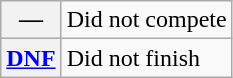<table class="wikitable">
<tr>
<th scope="row">—</th>
<td>Did not compete</td>
</tr>
<tr>
<th scope="row"><a href='#'>DNF</a></th>
<td>Did not finish</td>
</tr>
</table>
